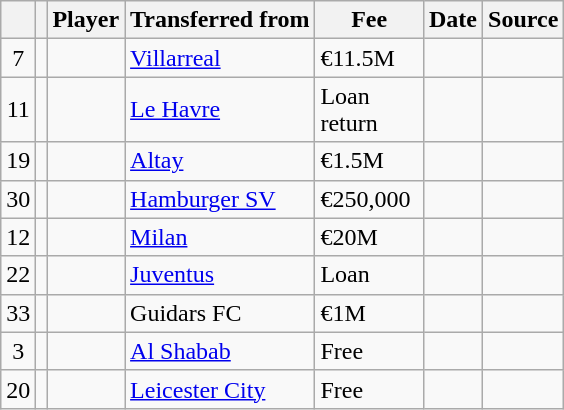<table class="wikitable plainrowheaders sortable">
<tr>
<th></th>
<th></th>
<th scope=col>Player</th>
<th>Transferred from</th>
<th !scope=col; style="width: 65px;">Fee</th>
<th scope=col>Date</th>
<th scope=col>Source</th>
</tr>
<tr>
<td align=center>7</td>
<td align=center></td>
<td></td>
<td> <a href='#'>Villarreal</a></td>
<td>€11.5M</td>
<td></td>
<td></td>
</tr>
<tr>
<td align=center>11</td>
<td align=center></td>
<td></td>
<td> <a href='#'>Le Havre</a></td>
<td>Loan return</td>
<td></td>
<td></td>
</tr>
<tr>
<td align=center>19</td>
<td align=center></td>
<td></td>
<td> <a href='#'>Altay</a></td>
<td>€1.5M</td>
<td></td>
<td></td>
</tr>
<tr>
<td align=center>30</td>
<td align=center></td>
<td></td>
<td> <a href='#'>Hamburger SV</a></td>
<td>€250,000</td>
<td></td>
<td></td>
</tr>
<tr>
<td align=center>12</td>
<td align=center></td>
<td></td>
<td> <a href='#'>Milan</a></td>
<td>€20M</td>
<td></td>
<td></td>
</tr>
<tr>
<td align=center>22</td>
<td align=center></td>
<td></td>
<td> <a href='#'>Juventus</a></td>
<td>Loan</td>
<td></td>
<td></td>
</tr>
<tr>
<td align=center>33</td>
<td align=center></td>
<td></td>
<td> Guidars FC</td>
<td>€1M</td>
<td></td>
<td></td>
</tr>
<tr>
<td align=center>3</td>
<td align=center></td>
<td></td>
<td> <a href='#'>Al Shabab</a></td>
<td>Free</td>
<td></td>
<td></td>
</tr>
<tr>
<td align=center>20</td>
<td align=center></td>
<td></td>
<td> <a href='#'>Leicester City</a></td>
<td>Free</td>
<td></td>
<td></td>
</tr>
</table>
